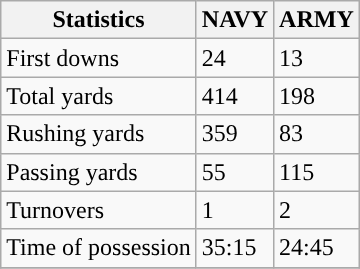<table class="wikitable">
<tr>
<th>Statistics</th>
<th>NAVY</th>
<th>ARMY</th>
</tr>
<tr>
<td>First downs</td>
<td>24</td>
<td>13</td>
</tr>
<tr>
<td>Total yards</td>
<td>414</td>
<td>198</td>
</tr>
<tr>
<td>Rushing yards</td>
<td>359</td>
<td>83</td>
</tr>
<tr>
<td>Passing yards</td>
<td>55</td>
<td>115</td>
</tr>
<tr>
<td>Turnovers</td>
<td>1</td>
<td>2</td>
</tr>
<tr>
<td>Time of possession</td>
<td>35:15</td>
<td>24:45</td>
</tr>
<tr>
</tr>
</table>
